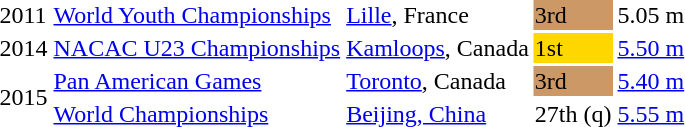<table>
<tr>
<td>2011</td>
<td><a href='#'>World Youth Championships</a></td>
<td><a href='#'>Lille</a>, France</td>
<td bgcolor=cc9966>3rd</td>
<td>5.05 m</td>
</tr>
<tr>
<td>2014</td>
<td><a href='#'>NACAC U23 Championships</a></td>
<td><a href='#'>Kamloops</a>, Canada</td>
<td bgcolor=gold>1st</td>
<td><a href='#'>5.50 m</a></td>
</tr>
<tr>
<td rowspan=2>2015</td>
<td><a href='#'>Pan American Games</a></td>
<td><a href='#'>Toronto</a>, Canada</td>
<td bgcolor=cc9966>3rd</td>
<td><a href='#'>5.40 m</a></td>
</tr>
<tr>
<td><a href='#'>World Championships</a></td>
<td><a href='#'>Beijing, China</a></td>
<td>27th (q)</td>
<td><a href='#'>5.55 m</a></td>
</tr>
</table>
